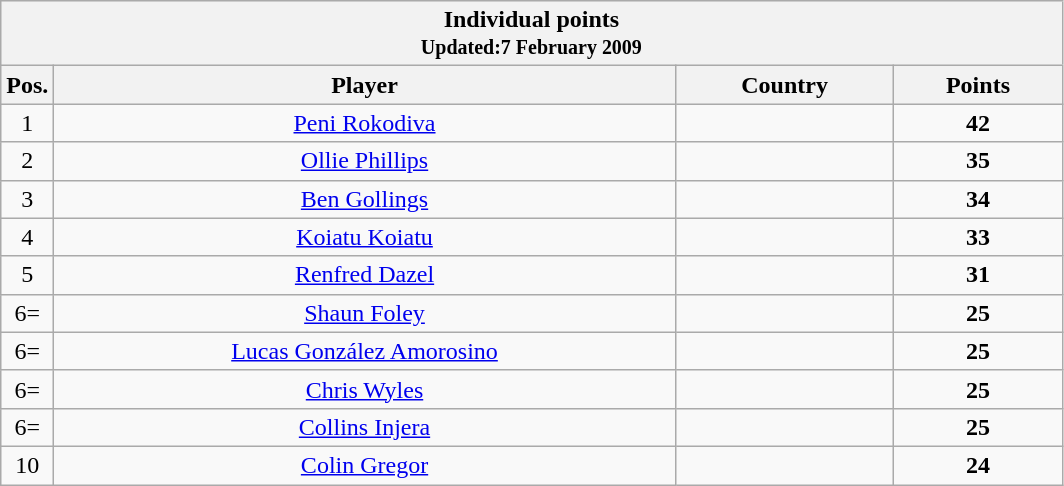<table class="wikitable" style="text-align:center">
<tr bgcolor="#efefef">
<th colspan=4 style="border-right:0px;";>Individual points<br><small>Updated:7 February 2009</small></th>
</tr>
<tr bgcolor="#efefef">
<th width=5%>Pos.</th>
<th>Player</th>
<th>Country</th>
<th>Points</th>
</tr>
<tr>
<td>1</td>
<td><a href='#'>Peni Rokodiva</a></td>
<td></td>
<td><strong>42</strong></td>
</tr>
<tr>
<td>2</td>
<td><a href='#'>Ollie Phillips</a></td>
<td></td>
<td><strong>35</strong></td>
</tr>
<tr>
<td>3</td>
<td><a href='#'>Ben Gollings</a></td>
<td></td>
<td><strong>34</strong></td>
</tr>
<tr>
<td>4</td>
<td><a href='#'>Koiatu Koiatu</a></td>
<td></td>
<td><strong>33</strong></td>
</tr>
<tr>
<td>5</td>
<td><a href='#'>Renfred Dazel</a></td>
<td></td>
<td><strong>31</strong></td>
</tr>
<tr>
<td>6=</td>
<td><a href='#'>Shaun Foley</a></td>
<td></td>
<td><strong>25</strong></td>
</tr>
<tr>
<td>6=</td>
<td><a href='#'>Lucas González Amorosino</a></td>
<td></td>
<td><strong>25</strong></td>
</tr>
<tr>
<td>6=</td>
<td><a href='#'>Chris Wyles</a></td>
<td></td>
<td><strong>25</strong></td>
</tr>
<tr>
<td>6=</td>
<td><a href='#'>Collins Injera</a></td>
<td></td>
<td><strong>25</strong></td>
</tr>
<tr>
<td>10</td>
<td><a href='#'>Colin Gregor</a></td>
<td></td>
<td><strong>24</strong></td>
</tr>
</table>
